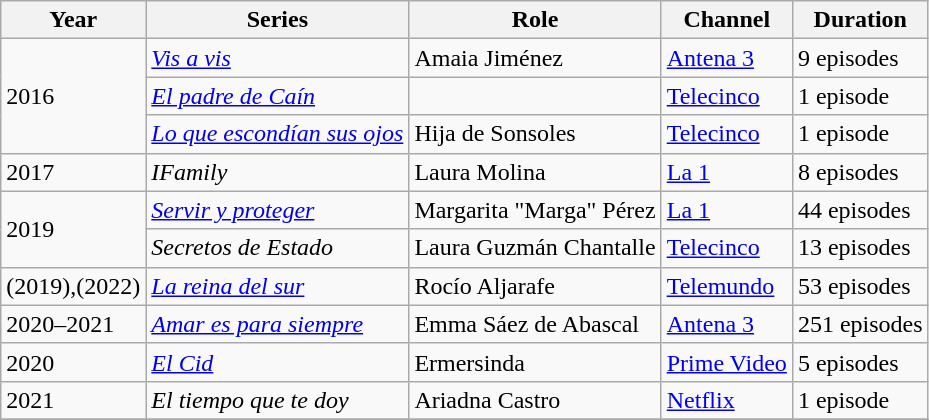<table class="wikitable">
<tr>
<th>Year</th>
<th>Series</th>
<th>Role</th>
<th>Channel</th>
<th>Duration</th>
</tr>
<tr>
<td rowspan="3">2016</td>
<td><a href='#'><em>Vis a vis</em></a></td>
<td>Amaia Jiménez</td>
<td><a href='#'>Antena 3</a></td>
<td>9 episodes</td>
</tr>
<tr>
<td><em><a href='#'>El padre de Caín</a></em></td>
<td></td>
<td><a href='#'>Telecinco</a></td>
<td>1 episode</td>
</tr>
<tr>
<td><em><a href='#'>Lo que escondían sus ojos</a></em></td>
<td>Hija de Sonsoles</td>
<td><a href='#'>Telecinco</a></td>
<td>1 episode</td>
</tr>
<tr>
<td>2017</td>
<td><em>IFamily</em></td>
<td>Laura Molina</td>
<td><a href='#'>La 1</a></td>
<td>8 episodes</td>
</tr>
<tr>
<td rowspan="2">2019</td>
<td><em><a href='#'>Servir y proteger</a></em></td>
<td>Margarita "Marga" Pérez</td>
<td><a href='#'>La 1</a></td>
<td>44 episodes</td>
</tr>
<tr>
<td><em>Secretos de Estado</em></td>
<td>Laura Guzmán Chantalle</td>
<td><a href='#'>Telecinco</a></td>
<td>13 episodes</td>
</tr>
<tr>
<td>(2019),(2022)</td>
<td><a href='#'><em>La reina del sur</em></a></td>
<td>Rocío Aljarafe</td>
<td><a href='#'>Telemundo</a></td>
<td>53 episodes</td>
</tr>
<tr>
<td>2020–2021</td>
<td><em><a href='#'>Amar es para siempre</a></em></td>
<td>Emma Sáez de Abascal</td>
<td><a href='#'>Antena 3</a></td>
<td>251 episodes</td>
</tr>
<tr>
<td>2020</td>
<td><em><a href='#'>El Cid</a></em></td>
<td>Ermersinda</td>
<td><a href='#'>Prime Video</a></td>
<td>5 episodes</td>
</tr>
<tr>
<td>2021</td>
<td><em>El tiempo que te doy</em></td>
<td>Ariadna Castro</td>
<td><a href='#'>Netflix</a></td>
<td>1 episode</td>
</tr>
<tr>
</tr>
</table>
